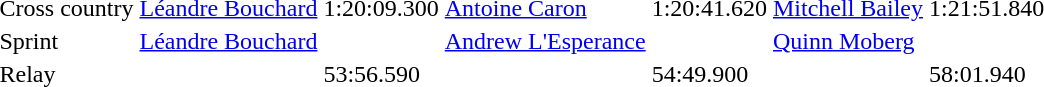<table>
<tr>
<td>Cross country</td>
<td><a href='#'>Léandre Bouchard</a><br></td>
<td>1:20:09.300</td>
<td><a href='#'>Antoine Caron</a><br></td>
<td>1:20:41.620</td>
<td><a href='#'>Mitchell Bailey</a><br></td>
<td>1:21:51.840</td>
</tr>
<tr>
<td>Sprint</td>
<td><a href='#'>Léandre Bouchard</a><br></td>
<td></td>
<td><a href='#'>Andrew L'Esperance</a><br></td>
<td></td>
<td><a href='#'>Quinn Moberg</a><br></td>
<td></td>
</tr>
<tr>
<td>Relay</td>
<td></td>
<td>53:56.590</td>
<td></td>
<td>54:49.900</td>
<td></td>
<td>58:01.940</td>
</tr>
</table>
